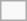<table class="infobox">
<tr>
<td></td>
<td></td>
</tr>
</table>
